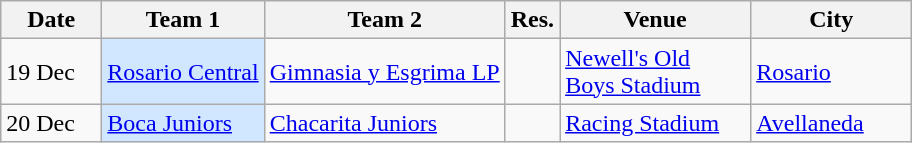<table class=wikitable>
<tr>
<th width=60px>Date</th>
<th>Team 1</th>
<th>Team 2</th>
<th>Res.</th>
<th width=120px>Venue</th>
<th width=100px>City</th>
</tr>
<tr>
<td>19 Dec</td>
<td bgcolor= #d0e7ff><a href='#'>Rosario Central</a></td>
<td><a href='#'>Gimnasia y Esgrima LP</a></td>
<td></td>
<td><a href='#'>Newell's Old Boys Stadium</a></td>
<td><a href='#'>Rosario</a></td>
</tr>
<tr>
<td>20 Dec</td>
<td bgcolor= #d0e7ff><a href='#'>Boca Juniors</a></td>
<td><a href='#'>Chacarita Juniors</a></td>
<td></td>
<td><a href='#'>Racing Stadium</a></td>
<td><a href='#'>Avellaneda</a></td>
</tr>
</table>
